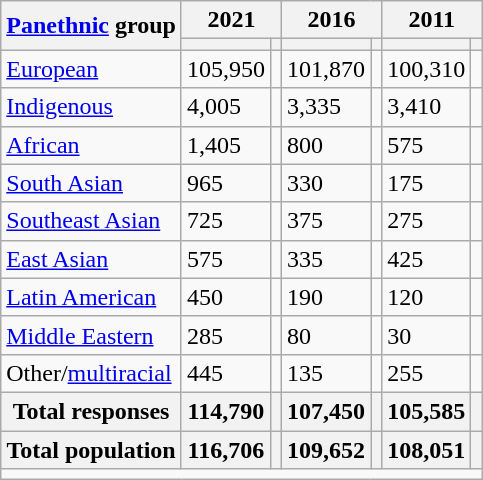<table class="wikitable collapsible sortable">
<tr>
<th rowspan="2"><a href='#'>Panethnic</a> group</th>
<th colspan="2">2021</th>
<th colspan="2">2016</th>
<th colspan="2">2011</th>
</tr>
<tr>
<th><a href='#'></a></th>
<th></th>
<th></th>
<th></th>
<th></th>
<th></th>
</tr>
<tr>
<td><a href='#'>European</a></td>
<td>105,950</td>
<td></td>
<td>101,870</td>
<td></td>
<td>100,310</td>
<td></td>
</tr>
<tr>
<td><a href='#'>Indigenous</a></td>
<td>4,005</td>
<td></td>
<td>3,335</td>
<td></td>
<td>3,410</td>
<td></td>
</tr>
<tr>
<td><a href='#'>African</a></td>
<td>1,405</td>
<td></td>
<td>800</td>
<td></td>
<td>575</td>
<td></td>
</tr>
<tr>
<td><a href='#'>South Asian</a></td>
<td>965</td>
<td></td>
<td>330</td>
<td></td>
<td>175</td>
<td></td>
</tr>
<tr>
<td><a href='#'>Southeast Asian</a></td>
<td>725</td>
<td></td>
<td>375</td>
<td></td>
<td>275</td>
<td></td>
</tr>
<tr>
<td><a href='#'>East Asian</a></td>
<td>575</td>
<td></td>
<td>335</td>
<td></td>
<td>425</td>
<td></td>
</tr>
<tr>
<td><a href='#'>Latin American</a></td>
<td>450</td>
<td></td>
<td>190</td>
<td></td>
<td>120</td>
<td></td>
</tr>
<tr>
<td><a href='#'>Middle Eastern</a></td>
<td>285</td>
<td></td>
<td>80</td>
<td></td>
<td>30</td>
<td></td>
</tr>
<tr>
<td>Other/<a href='#'>multiracial</a></td>
<td>445</td>
<td></td>
<td>135</td>
<td></td>
<td>255</td>
<td></td>
</tr>
<tr>
<th>Total responses</th>
<th>114,790</th>
<th></th>
<th>107,450</th>
<th></th>
<th>105,585</th>
<th></th>
</tr>
<tr class="sortbottom">
<th>Total population</th>
<th>116,706</th>
<th></th>
<th>109,652</th>
<th></th>
<th>108,051</th>
<th></th>
</tr>
<tr class="sortbottom">
<td colspan="15"></td>
</tr>
</table>
